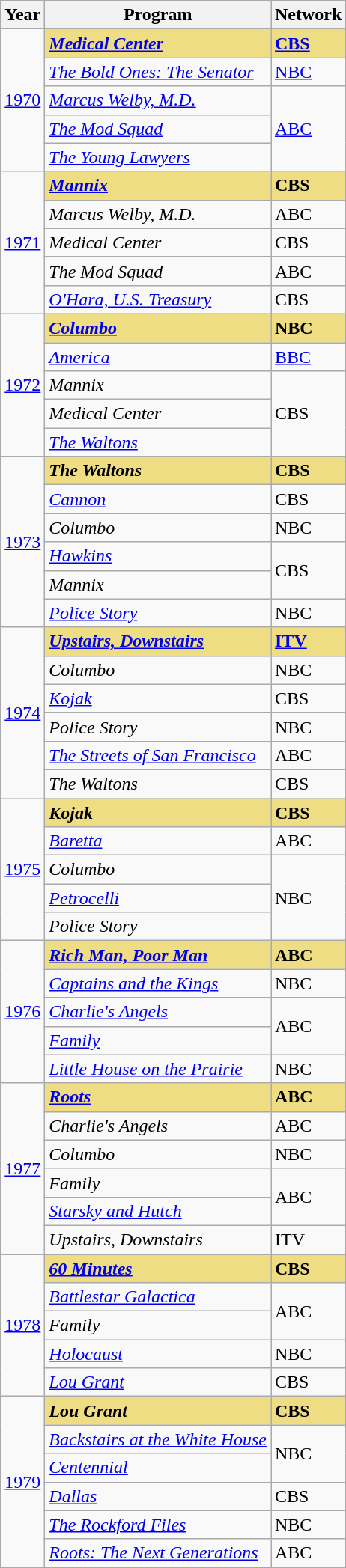<table class="wikitable">
<tr>
<th>Year</th>
<th>Program</th>
<th>Network</th>
</tr>
<tr>
<td rowspan="5" style="text-align:center"><a href='#'>1970</a></td>
<td style="background:#EEDD82;"><strong><em><a href='#'>Medical Center</a></em></strong></td>
<td style="background:#EEDD82;"><strong><a href='#'>CBS</a></strong></td>
</tr>
<tr>
<td><em><a href='#'>The Bold Ones: The Senator</a></em></td>
<td><a href='#'>NBC</a></td>
</tr>
<tr>
<td><em><a href='#'>Marcus Welby, M.D.</a></em></td>
<td rowspan="3"><a href='#'>ABC</a></td>
</tr>
<tr>
<td><em><a href='#'>The Mod Squad</a></em></td>
</tr>
<tr>
<td><em><a href='#'>The Young Lawyers</a></em></td>
</tr>
<tr>
<td rowspan="5" style="text-align:center"><a href='#'>1971</a></td>
<td style="background:#EEDD82;"><strong><em><a href='#'>Mannix</a></em></strong></td>
<td style="background:#EEDD82;"><strong>CBS</strong></td>
</tr>
<tr>
<td><em>Marcus Welby, M.D.</em></td>
<td>ABC</td>
</tr>
<tr>
<td><em>Medical Center</em></td>
<td>CBS</td>
</tr>
<tr>
<td><em>The Mod Squad</em></td>
<td>ABC</td>
</tr>
<tr>
<td><em><a href='#'>O'Hara, U.S. Treasury</a></em></td>
<td>CBS</td>
</tr>
<tr>
<td rowspan="5" style="text-align:center"><a href='#'>1972</a></td>
<td style="background:#EEDD82;"><strong><em><a href='#'>Columbo</a></em></strong></td>
<td style="background:#EEDD82;"><strong>NBC</strong></td>
</tr>
<tr>
<td><em><a href='#'>America</a></em></td>
<td><a href='#'>BBC</a></td>
</tr>
<tr>
<td><em>Mannix</em></td>
<td rowspan="3">CBS</td>
</tr>
<tr>
<td><em>Medical Center</em></td>
</tr>
<tr>
<td><em><a href='#'>The Waltons</a></em></td>
</tr>
<tr>
<td rowspan="6" style="text-align:center"><a href='#'>1973</a></td>
<td style="background:#EEDD82;"><strong><em>The Waltons</em></strong></td>
<td style="background:#EEDD82;"><strong>CBS</strong></td>
</tr>
<tr>
<td><em><a href='#'>Cannon</a></em></td>
<td>CBS</td>
</tr>
<tr>
<td><em>Columbo</em></td>
<td>NBC</td>
</tr>
<tr>
<td><em><a href='#'>Hawkins</a></em></td>
<td rowspan="2">CBS</td>
</tr>
<tr>
<td><em>Mannix</em></td>
</tr>
<tr>
<td><em><a href='#'>Police Story</a></em></td>
<td>NBC</td>
</tr>
<tr>
<td rowspan="6" style="text-align:center"><a href='#'>1974</a></td>
<td style="background:#EEDD82;"><strong><em><a href='#'>Upstairs, Downstairs</a></em></strong></td>
<td style="background:#EEDD82;"><strong><a href='#'>ITV</a></strong></td>
</tr>
<tr>
<td><em>Columbo</em></td>
<td>NBC</td>
</tr>
<tr>
<td><em><a href='#'>Kojak</a></em></td>
<td>CBS</td>
</tr>
<tr>
<td><em>Police Story</em></td>
<td>NBC</td>
</tr>
<tr>
<td><em><a href='#'>The Streets of San Francisco</a></em></td>
<td>ABC</td>
</tr>
<tr>
<td><em>The Waltons</em></td>
<td>CBS</td>
</tr>
<tr>
<td rowspan="5" style="text-align:center"><a href='#'>1975</a></td>
<td style="background:#EEDD82;"><strong><em>Kojak</em></strong></td>
<td style="background:#EEDD82;"><strong>CBS</strong></td>
</tr>
<tr>
<td><em><a href='#'>Baretta</a></em></td>
<td>ABC</td>
</tr>
<tr>
<td><em>Columbo</em></td>
<td rowspan="3">NBC</td>
</tr>
<tr>
<td><em><a href='#'>Petrocelli</a></em></td>
</tr>
<tr>
<td><em>Police Story</em></td>
</tr>
<tr>
<td rowspan="5" style="text-align:center"><a href='#'>1976</a></td>
<td style="background:#EEDD82;"><strong><em><a href='#'>Rich Man, Poor Man</a></em></strong></td>
<td style="background:#EEDD82;"><strong>ABC</strong></td>
</tr>
<tr>
<td><em><a href='#'>Captains and the Kings</a></em></td>
<td>NBC</td>
</tr>
<tr>
<td><em><a href='#'>Charlie's Angels</a></em></td>
<td rowspan="2">ABC</td>
</tr>
<tr>
<td><em><a href='#'>Family</a></em></td>
</tr>
<tr>
<td><em><a href='#'>Little House on the Prairie</a></em></td>
<td>NBC</td>
</tr>
<tr>
<td rowspan="6" style="text-align:center"><a href='#'>1977</a></td>
<td style="background:#EEDD82;"><strong><em><a href='#'>Roots</a></em></strong></td>
<td style="background:#EEDD82;"><strong>ABC</strong></td>
</tr>
<tr>
<td><em>Charlie's Angels</em></td>
<td>ABC</td>
</tr>
<tr>
<td><em>Columbo</em></td>
<td>NBC</td>
</tr>
<tr>
<td><em>Family</em></td>
<td rowspan="2">ABC</td>
</tr>
<tr>
<td><em><a href='#'>Starsky and Hutch</a></em></td>
</tr>
<tr>
<td><em>Upstairs, Downstairs</em></td>
<td>ITV</td>
</tr>
<tr>
<td rowspan="5" style="text-align:center"><a href='#'>1978</a></td>
<td style="background:#EEDD82;"><strong><em><a href='#'>60 Minutes</a></em></strong></td>
<td style="background:#EEDD82;"><strong>CBS</strong></td>
</tr>
<tr>
<td><em><a href='#'>Battlestar Galactica</a></em></td>
<td rowspan="2">ABC</td>
</tr>
<tr>
<td><em>Family</em></td>
</tr>
<tr>
<td><em><a href='#'>Holocaust</a></em></td>
<td>NBC</td>
</tr>
<tr>
<td><em><a href='#'>Lou Grant</a></em></td>
<td>CBS</td>
</tr>
<tr>
<td rowspan="6" style="text-align:center"><a href='#'>1979</a></td>
<td style="background:#EEDD82;"><strong><em>Lou Grant</em></strong></td>
<td style="background:#EEDD82;"><strong>CBS</strong></td>
</tr>
<tr>
<td><em><a href='#'>Backstairs at the White House</a></em></td>
<td rowspan="2">NBC</td>
</tr>
<tr>
<td><em><a href='#'>Centennial</a></em></td>
</tr>
<tr>
<td><em><a href='#'>Dallas</a></em></td>
<td>CBS</td>
</tr>
<tr>
<td><em><a href='#'>The Rockford Files</a></em></td>
<td>NBC</td>
</tr>
<tr>
<td><em><a href='#'>Roots: The Next Generations</a></em></td>
<td>ABC</td>
</tr>
</table>
